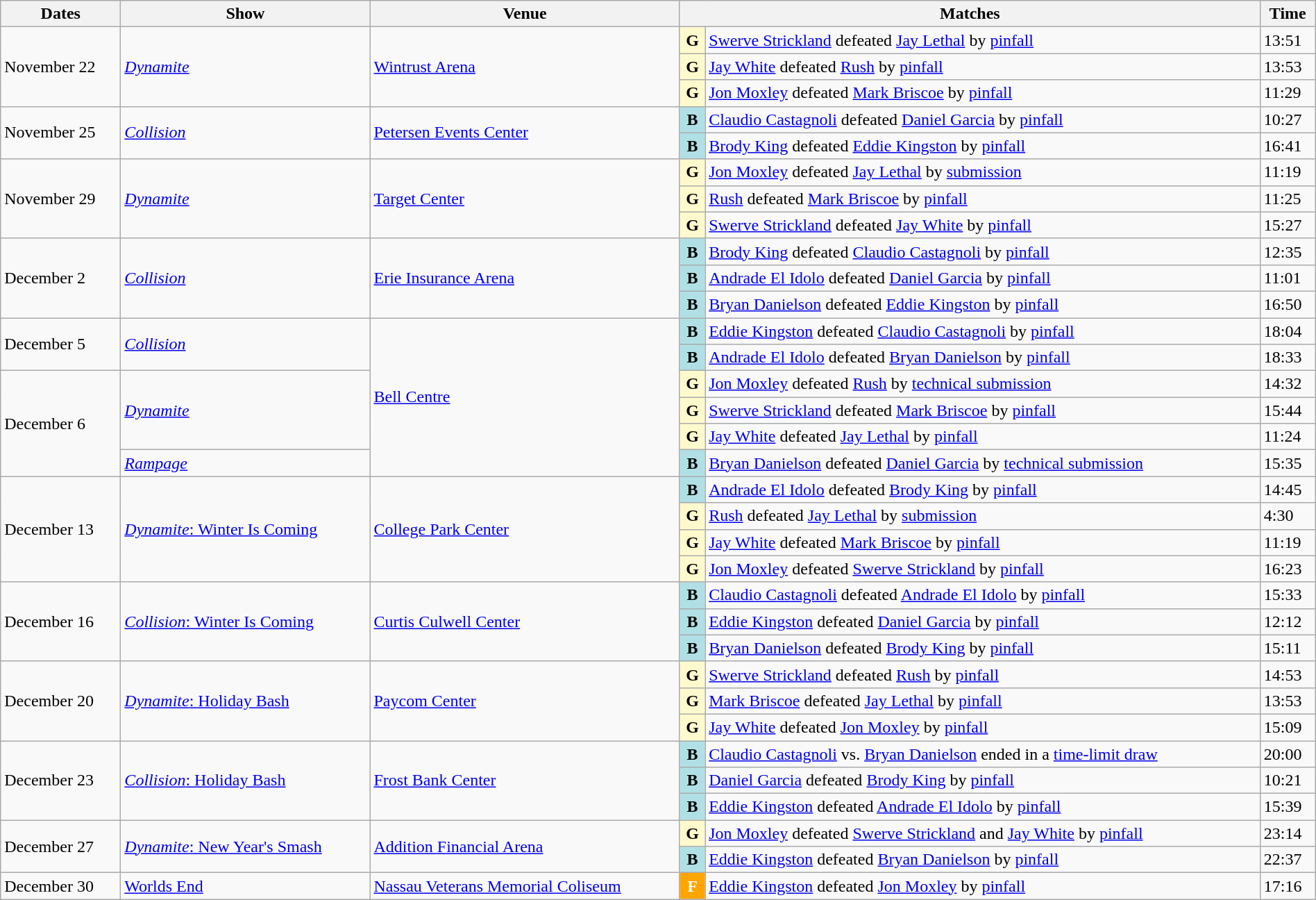<table class="wikitable sortable" style="width: 100%">
<tr>
<th scope="col">Dates</th>
<th scope="col">Show</th>
<th scope="col">Venue</th>
<th scope="col" colspan="2">Matches</th>
<th scope="col">Time</th>
</tr>
<tr>
<td rowspan="3">November 22</td>
<td rowspan="3"><em><a href='#'>Dynamite</a></em></td>
<td rowspan="3"><a href='#'>Wintrust Arena</a><br></td>
<td style="background: lemonchiffon; text-align: center; font-weight: bold">G</td>
<td><a href='#'>Swerve Strickland</a> defeated <a href='#'>Jay Lethal</a> by <a href='#'>pinfall</a></td>
<td>13:51</td>
</tr>
<tr>
<td style="background: lemonchiffon; text-align: center; font-weight: bold">G</td>
<td><a href='#'>Jay White</a> defeated <a href='#'>Rush</a> by <a href='#'>pinfall</a></td>
<td>13:53</td>
</tr>
<tr>
<td style="background: lemonchiffon; text-align: center; font-weight: bold">G</td>
<td><a href='#'>Jon Moxley</a> defeated <a href='#'>Mark Briscoe</a> by <a href='#'>pinfall</a></td>
<td>11:29</td>
</tr>
<tr>
<td rowspan="2">November 25</td>
<td rowspan="2"><em><a href='#'>Collision</a></em></td>
<td rowspan="2"><a href='#'>Petersen Events Center</a><br></td>
<td style="background: powderblue; text-align: center; font-weight: bold">B</td>
<td><a href='#'>Claudio Castagnoli</a> defeated <a href='#'>Daniel Garcia</a> by <a href='#'>pinfall</a></td>
<td>10:27</td>
</tr>
<tr>
<td style="background: powderblue; text-align: center; font-weight: bold">B</td>
<td><a href='#'>Brody King</a> defeated <a href='#'>Eddie Kingston</a> by <a href='#'>pinfall</a></td>
<td>16:41</td>
</tr>
<tr>
<td rowspan="3">November 29</td>
<td rowspan="3"><em><a href='#'>Dynamite</a></em></td>
<td rowspan="3"><a href='#'>Target Center</a><br></td>
<td style="background: lemonchiffon; text-align: center; font-weight: bold">G</td>
<td><a href='#'>Jon Moxley</a> defeated <a href='#'>Jay Lethal</a> by <a href='#'>submission</a></td>
<td>11:19</td>
</tr>
<tr>
<td style="background: lemonchiffon; text-align: center; font-weight: bold">G</td>
<td><a href='#'>Rush</a> defeated <a href='#'>Mark Briscoe</a> by <a href='#'>pinfall</a></td>
<td>11:25</td>
</tr>
<tr>
<td style="background: lemonchiffon; text-align: center; font-weight: bold">G</td>
<td><a href='#'>Swerve Strickland</a> defeated <a href='#'>Jay White</a> by <a href='#'>pinfall</a></td>
<td>15:27</td>
</tr>
<tr>
<td rowspan="3">December 2</td>
<td rowspan="3"><em><a href='#'>Collision</a></em></td>
<td rowspan="3"><a href='#'>Erie Insurance Arena</a><br></td>
<td style="background: powderblue; text-align: center; font-weight: bold">B</td>
<td><a href='#'>Brody King</a> defeated <a href='#'>Claudio Castagnoli</a> by <a href='#'>pinfall</a></td>
<td>12:35</td>
</tr>
<tr>
<td style="background: powderblue; text-align: center; font-weight: bold">B</td>
<td><a href='#'>Andrade El Idolo</a> defeated <a href='#'>Daniel Garcia</a> by <a href='#'>pinfall</a></td>
<td>11:01</td>
</tr>
<tr>
<td style="background: powderblue; text-align: center; font-weight: bold">B</td>
<td><a href='#'>Bryan Danielson</a> defeated <a href='#'>Eddie Kingston</a> by <a href='#'>pinfall</a></td>
<td>16:50</td>
</tr>
<tr>
<td rowspan="2">December 5</td>
<td rowspan="2"><em><a href='#'>Collision</a></em><br></td>
<td rowspan="6"><a href='#'>Bell Centre</a><br></td>
<td style="background: powderblue; text-align: center; font-weight: bold">B</td>
<td><a href='#'>Eddie Kingston</a> defeated <a href='#'>Claudio Castagnoli</a> by <a href='#'>pinfall</a></td>
<td>18:04</td>
</tr>
<tr>
<td style="background: powderblue; text-align: center; font-weight: bold">B</td>
<td><a href='#'>Andrade El Idolo</a> defeated <a href='#'>Bryan Danielson</a> by <a href='#'>pinfall</a></td>
<td>18:33</td>
</tr>
<tr>
<td rowspan="4">December 6</td>
<td rowspan="3"><em><a href='#'>Dynamite</a></em></td>
<td style="background: lemonchiffon; text-align: center; font-weight: bold">G</td>
<td><a href='#'>Jon Moxley</a> defeated <a href='#'>Rush</a> by <a href='#'>technical submission</a></td>
<td>14:32</td>
</tr>
<tr>
<td style="background: lemonchiffon; text-align: center; font-weight: bold">G</td>
<td><a href='#'>Swerve Strickland</a> defeated <a href='#'>Mark Briscoe</a> by <a href='#'>pinfall</a></td>
<td>15:44</td>
</tr>
<tr>
<td style="background: lemonchiffon; text-align: center; font-weight: bold">G</td>
<td><a href='#'>Jay White</a> defeated <a href='#'>Jay Lethal</a> by <a href='#'>pinfall</a></td>
<td>11:24</td>
</tr>
<tr>
<td><em><a href='#'>Rampage</a></em><br></td>
<td style="background: powderblue; text-align: center; font-weight: bold">B</td>
<td><a href='#'>Bryan Danielson</a> defeated <a href='#'>Daniel Garcia</a> by <a href='#'>technical submission</a></td>
<td>15:35</td>
</tr>
<tr>
<td rowspan="4">December 13</td>
<td rowspan="4"><a href='#'><em>Dynamite</em>: Winter Is Coming</a></td>
<td rowspan="4"><a href='#'>College Park Center</a><br></td>
<td style="background: powderblue; text-align: center; font-weight: bold">B</td>
<td><a href='#'>Andrade El Idolo</a> defeated <a href='#'>Brody King</a> by <a href='#'>pinfall</a></td>
<td>14:45</td>
</tr>
<tr>
<td style="background: lemonchiffon; text-align: center; font-weight: bold">G</td>
<td><a href='#'>Rush</a> defeated <a href='#'>Jay Lethal</a> by <a href='#'>submission</a></td>
<td>4:30</td>
</tr>
<tr>
<td style="background: lemonchiffon; text-align: center; font-weight: bold">G</td>
<td><a href='#'>Jay White</a> defeated <a href='#'>Mark Briscoe</a> by <a href='#'>pinfall</a></td>
<td>11:19</td>
</tr>
<tr>
<td style="background: lemonchiffon; text-align: center; font-weight: bold">G</td>
<td><a href='#'>Jon Moxley</a> defeated <a href='#'>Swerve Strickland</a> by <a href='#'>pinfall</a></td>
<td>16:23</td>
</tr>
<tr>
<td rowspan="3">December 16</td>
<td rowspan="3"><a href='#'><em>Collision</em>: Winter Is Coming</a></td>
<td rowspan="3"><a href='#'>Curtis Culwell Center</a><br></td>
<td style="background: powderblue; text-align: center; font-weight: bold">B</td>
<td><a href='#'>Claudio Castagnoli</a> defeated <a href='#'>Andrade El Idolo</a> by <a href='#'>pinfall</a></td>
<td>15:33</td>
</tr>
<tr>
<td style="background: powderblue; text-align: center; font-weight: bold">B</td>
<td><a href='#'>Eddie Kingston</a> defeated <a href='#'>Daniel Garcia</a> by <a href='#'>pinfall</a></td>
<td>12:12</td>
</tr>
<tr>
<td style="background: powderblue; text-align: center; font-weight: bold">B</td>
<td><a href='#'>Bryan Danielson</a> defeated <a href='#'>Brody King</a> by <a href='#'>pinfall</a></td>
<td>15:11</td>
</tr>
<tr>
<td rowspan="3">December 20</td>
<td rowspan="3"><a href='#'><em>Dynamite</em>: Holiday Bash</a></td>
<td rowspan="3"><a href='#'>Paycom Center</a><br></td>
<td style="background: lemonchiffon; text-align: center; font-weight: bold">G</td>
<td><a href='#'>Swerve Strickland</a> defeated <a href='#'>Rush</a> by <a href='#'>pinfall</a></td>
<td>14:53</td>
</tr>
<tr>
<td style="background: lemonchiffon; text-align: center; font-weight: bold">G</td>
<td><a href='#'>Mark Briscoe</a> defeated <a href='#'>Jay Lethal</a> by <a href='#'>pinfall</a></td>
<td>13:53</td>
</tr>
<tr>
<td style="background: lemonchiffon; text-align: center; font-weight: bold">G</td>
<td><a href='#'>Jay White</a> defeated <a href='#'>Jon Moxley</a> by <a href='#'>pinfall</a></td>
<td>15:09</td>
</tr>
<tr>
<td rowspan="3">December 23</td>
<td rowspan="3"><a href='#'><em>Collision</em>: Holiday Bash</a></td>
<td rowspan="3"><a href='#'>Frost Bank Center</a><br></td>
<td style="background: powderblue; text-align: center; font-weight: bold">B</td>
<td><a href='#'>Claudio Castagnoli</a> vs. <a href='#'>Bryan Danielson</a> ended in a <a href='#'>time-limit draw</a></td>
<td>20:00</td>
</tr>
<tr>
<td style="background: powderblue; text-align: center; font-weight: bold">B</td>
<td><a href='#'>Daniel Garcia</a> defeated <a href='#'>Brody King</a> by <a href='#'>pinfall</a></td>
<td>10:21</td>
</tr>
<tr>
<td style="background: powderblue; text-align: center; font-weight: bold">B</td>
<td><a href='#'>Eddie Kingston</a> defeated <a href='#'>Andrade El Idolo</a> by <a href='#'>pinfall</a></td>
<td>15:39</td>
</tr>
<tr>
<td rowspan="2">December 27</td>
<td rowspan="2"><a href='#'><em>Dynamite</em>: New Year's Smash</a></td>
<td rowspan="2"><a href='#'>Addition Financial Arena</a><br></td>
<td style="background: lemonchiffon; text-align: center; font-weight: bold">G</td>
<td><a href='#'>Jon Moxley</a> defeated <a href='#'>Swerve Strickland</a> and <a href='#'>Jay White</a> by <a href='#'>pinfall</a></td>
<td>23:14</td>
</tr>
<tr>
<td style="background: powderblue; text-align: center; font-weight: bold">B</td>
<td><a href='#'>Eddie Kingston</a> defeated <a href='#'>Bryan Danielson</a> by <a href='#'>pinfall</a></td>
<td>22:37</td>
</tr>
<tr>
<td>December 30</td>
<td><a href='#'>Worlds End</a></td>
<td><a href='#'>Nassau Veterans Memorial Coliseum</a><br></td>
<td style="background: orange; text-align: center; font-weight: bold;color:white">F</td>
<td><a href='#'>Eddie Kingston</a> defeated <a href='#'>Jon Moxley</a> by <a href='#'>pinfall</a></td>
<td>17:16</td>
</tr>
</table>
